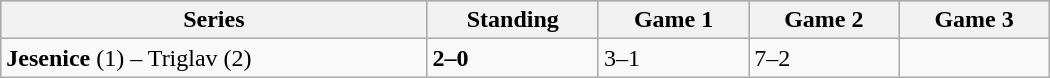<table class="wikitable" width="700px">
<tr style="background-color:#c0c0c0;">
<th>Series</th>
<th>Standing</th>
<th>Game 1</th>
<th>Game 2</th>
<th>Game 3</th>
</tr>
<tr>
<td><strong>Jesenice</strong> (1) – Triglav (2)</td>
<td><strong>2–0</strong></td>
<td>3–1</td>
<td>7–2</td>
<td></td>
</tr>
</table>
